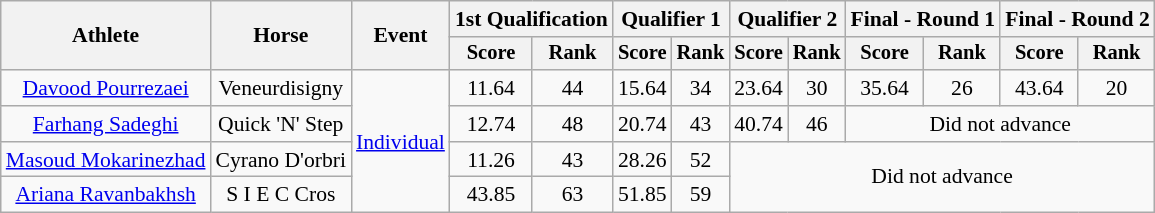<table class=wikitable style="font-size:90%">
<tr>
<th rowspan="2">Athlete</th>
<th rowspan="2">Horse</th>
<th rowspan="2">Event</th>
<th colspan="2">1st Qualification</th>
<th colspan="2">Qualifier 1</th>
<th colspan="2">Qualifier 2</th>
<th colspan="2">Final - Round 1</th>
<th colspan="2">Final - Round 2</th>
</tr>
<tr style="font-size:95%">
<th>Score</th>
<th>Rank</th>
<th>Score</th>
<th>Rank</th>
<th>Score</th>
<th>Rank</th>
<th>Score</th>
<th>Rank</th>
<th>Score</th>
<th>Rank</th>
</tr>
<tr align=center>
<td><a href='#'>Davood Pourrezaei</a></td>
<td>Veneurdisigny</td>
<td rowspan=4><a href='#'>Individual</a></td>
<td>11.64</td>
<td>44</td>
<td>15.64</td>
<td>34</td>
<td>23.64</td>
<td>30</td>
<td>35.64</td>
<td>26</td>
<td>43.64</td>
<td>20</td>
</tr>
<tr align=center>
<td><a href='#'>Farhang Sadeghi</a></td>
<td>Quick 'N' Step</td>
<td>12.74</td>
<td>48</td>
<td>20.74</td>
<td>43</td>
<td>40.74</td>
<td>46</td>
<td colspan="4">Did not advance</td>
</tr>
<tr align=center>
<td><a href='#'>Masoud Mokarinezhad</a></td>
<td>Cyrano D'orbri</td>
<td>11.26</td>
<td>43</td>
<td>28.26</td>
<td>52</td>
<td colspan="6" rowspan="2">Did not advance</td>
</tr>
<tr align=center>
<td><a href='#'>Ariana Ravanbakhsh</a></td>
<td>S I E C Cros</td>
<td>43.85</td>
<td>63</td>
<td>51.85</td>
<td>59</td>
</tr>
</table>
